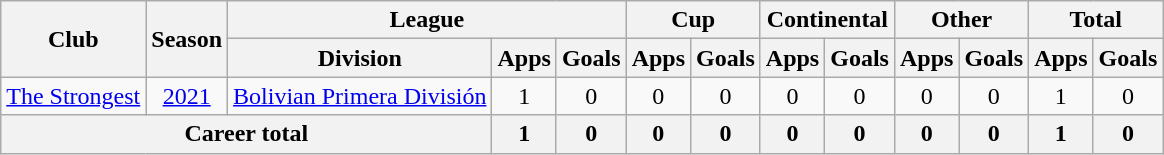<table class="wikitable" style="text-align: center">
<tr>
<th rowspan="2">Club</th>
<th rowspan="2">Season</th>
<th colspan="3">League</th>
<th colspan="2">Cup</th>
<th colspan="2">Continental</th>
<th colspan="2">Other</th>
<th colspan="2">Total</th>
</tr>
<tr>
<th>Division</th>
<th>Apps</th>
<th>Goals</th>
<th>Apps</th>
<th>Goals</th>
<th>Apps</th>
<th>Goals</th>
<th>Apps</th>
<th>Goals</th>
<th>Apps</th>
<th>Goals</th>
</tr>
<tr>
<td><a href='#'>The Strongest</a></td>
<td><a href='#'>2021</a></td>
<td><a href='#'>Bolivian Primera División</a></td>
<td>1</td>
<td>0</td>
<td>0</td>
<td>0</td>
<td>0</td>
<td>0</td>
<td>0</td>
<td>0</td>
<td>1</td>
<td>0</td>
</tr>
<tr>
<th colspan="3"><strong>Career total</strong></th>
<th>1</th>
<th>0</th>
<th>0</th>
<th>0</th>
<th>0</th>
<th>0</th>
<th>0</th>
<th>0</th>
<th>1</th>
<th>0</th>
</tr>
</table>
